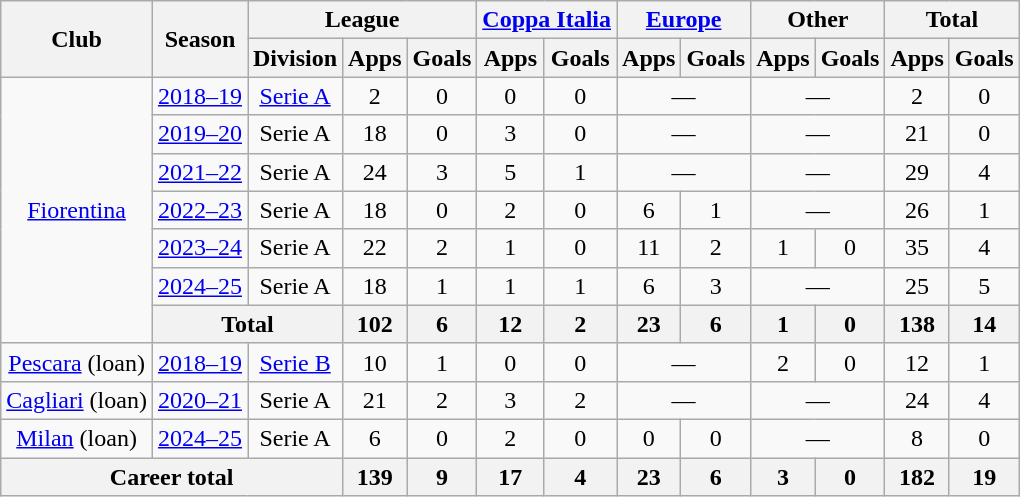<table class="wikitable" style="text-align:center">
<tr>
<th rowspan="2">Club</th>
<th rowspan="2">Season</th>
<th colspan="3">League</th>
<th colspan="2"><a href='#'>Coppa Italia</a></th>
<th colspan="2"><a href='#'>Europe</a></th>
<th colspan="2">Other</th>
<th colspan="2">Total</th>
</tr>
<tr>
<th>Division</th>
<th>Apps</th>
<th>Goals</th>
<th>Apps</th>
<th>Goals</th>
<th>Apps</th>
<th>Goals</th>
<th>Apps</th>
<th>Goals</th>
<th>Apps</th>
<th>Goals</th>
</tr>
<tr>
<td rowspan="7"><a href='#'>Fiorentina</a></td>
<td><a href='#'>2018–19</a></td>
<td><a href='#'>Serie A</a></td>
<td>2</td>
<td>0</td>
<td>0</td>
<td>0</td>
<td colspan="2">—</td>
<td colspan="2">—</td>
<td>2</td>
<td>0</td>
</tr>
<tr>
<td><a href='#'>2019–20</a></td>
<td>Serie A</td>
<td>18</td>
<td>0</td>
<td>3</td>
<td>0</td>
<td colspan="2">—</td>
<td colspan="2">—</td>
<td>21</td>
<td>0</td>
</tr>
<tr>
<td><a href='#'>2021–22</a></td>
<td>Serie A</td>
<td>24</td>
<td>3</td>
<td>5</td>
<td>1</td>
<td colspan="2">—</td>
<td colspan="2">—</td>
<td>29</td>
<td>4</td>
</tr>
<tr>
<td><a href='#'>2022–23</a></td>
<td>Serie A</td>
<td>18</td>
<td>0</td>
<td>2</td>
<td>0</td>
<td>6</td>
<td>1</td>
<td colspan="2">—</td>
<td>26</td>
<td>1</td>
</tr>
<tr>
<td><a href='#'>2023–24</a></td>
<td>Serie A</td>
<td>22</td>
<td>2</td>
<td>1</td>
<td>0</td>
<td>11</td>
<td>2</td>
<td>1</td>
<td>0</td>
<td>35</td>
<td>4</td>
</tr>
<tr>
<td><a href='#'>2024–25</a></td>
<td>Serie A</td>
<td>18</td>
<td>1</td>
<td>1</td>
<td>1</td>
<td>6</td>
<td>3</td>
<td colspan="2">—</td>
<td>25</td>
<td>5</td>
</tr>
<tr>
<th colspan="2">Total</th>
<th>102</th>
<th>6</th>
<th>12</th>
<th>2</th>
<th>23</th>
<th>6</th>
<th>1</th>
<th>0</th>
<th>138</th>
<th>14</th>
</tr>
<tr>
<td><a href='#'>Pescara</a> (loan)</td>
<td><a href='#'>2018–19</a></td>
<td><a href='#'>Serie B</a></td>
<td>10</td>
<td>1</td>
<td>0</td>
<td>0</td>
<td colspan="2">—</td>
<td>2</td>
<td>0</td>
<td>12</td>
<td>1</td>
</tr>
<tr>
<td><a href='#'>Cagliari</a> (loan)</td>
<td><a href='#'>2020–21</a></td>
<td>Serie A</td>
<td>21</td>
<td>2</td>
<td>3</td>
<td>2</td>
<td colspan="2">—</td>
<td colspan="2">—</td>
<td>24</td>
<td>4</td>
</tr>
<tr>
<td><a href='#'>Milan</a> (loan)</td>
<td><a href='#'>2024–25</a></td>
<td>Serie A</td>
<td>6</td>
<td>0</td>
<td>2</td>
<td>0</td>
<td>0</td>
<td>0</td>
<td colspan="2">—</td>
<td>8</td>
<td>0</td>
</tr>
<tr>
<th colspan="3">Career total</th>
<th>139</th>
<th>9</th>
<th>17</th>
<th>4</th>
<th>23</th>
<th>6</th>
<th>3</th>
<th>0</th>
<th>182</th>
<th>19</th>
</tr>
</table>
